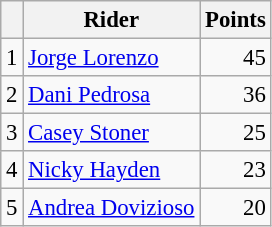<table class="wikitable" style="font-size: 95%;">
<tr>
<th></th>
<th>Rider</th>
<th>Points</th>
</tr>
<tr>
<td align=center>1</td>
<td> <a href='#'>Jorge Lorenzo</a></td>
<td align=right>45</td>
</tr>
<tr>
<td align=center>2</td>
<td> <a href='#'>Dani Pedrosa</a></td>
<td align=right>36</td>
</tr>
<tr>
<td align=center>3</td>
<td> <a href='#'>Casey Stoner</a></td>
<td align=right>25</td>
</tr>
<tr>
<td align=center>4</td>
<td> <a href='#'>Nicky Hayden</a></td>
<td align=right>23</td>
</tr>
<tr>
<td align=center>5</td>
<td> <a href='#'>Andrea Dovizioso</a></td>
<td align=right>20</td>
</tr>
</table>
